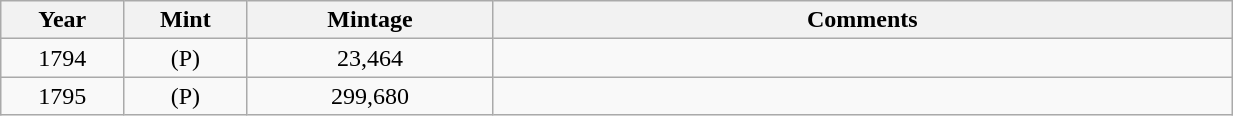<table class="wikitable sortable" style="min-width:65%; text-align:center;">
<tr>
<th width="10%">Year</th>
<th width="10%">Mint</th>
<th width="20%">Mintage</th>
<th width="60%">Comments</th>
</tr>
<tr>
<td>1794</td>
<td>(P)</td>
<td>23,464</td>
<td></td>
</tr>
<tr>
<td>1795</td>
<td>(P)</td>
<td>299,680</td>
<td></td>
</tr>
</table>
